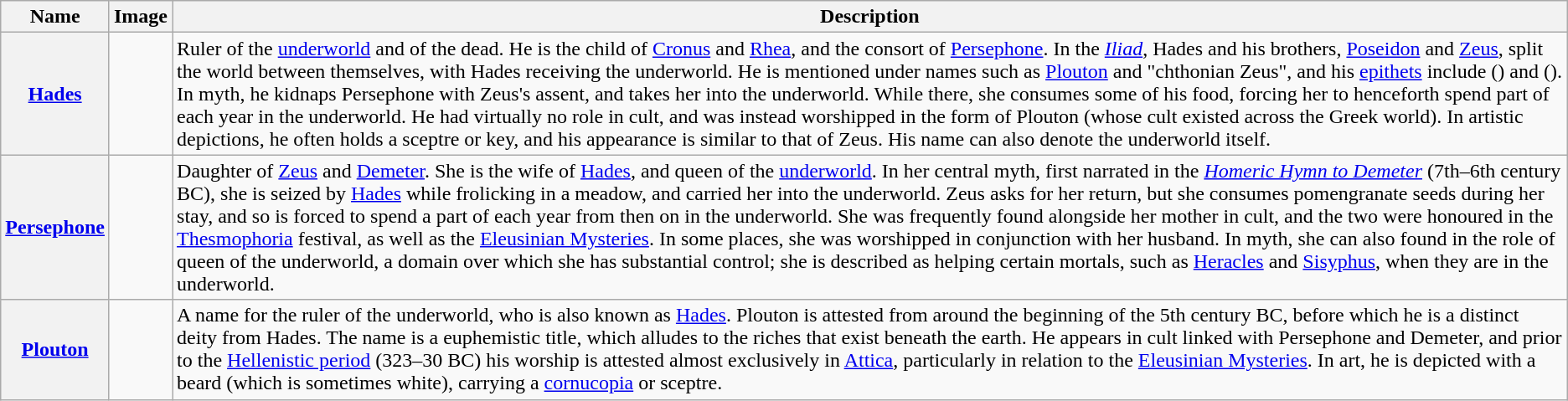<table class="wikitable">
<tr>
<th scope="col">Name</th>
<th scope="col">Image</th>
<th scope="col">Description</th>
</tr>
<tr>
<th scope="row"><a href='#'>Hades</a><br><small></small></th>
<td></td>
<td>Ruler of the <a href='#'>underworld</a> and of the dead. He is the child of <a href='#'>Cronus</a> and <a href='#'>Rhea</a>, and the consort of <a href='#'>Persephone</a>. In the <em><a href='#'>Iliad</a></em>, Hades and his brothers, <a href='#'>Poseidon</a> and <a href='#'>Zeus</a>, split the world between themselves, with Hades receiving the underworld. He is mentioned under names such as <a href='#'>Plouton</a> and "chthonian Zeus", and his <a href='#'>epithets</a> include  () and  (). In myth, he kidnaps Persephone with Zeus's assent, and takes her into the underworld. While there, she consumes some of his food, forcing her to henceforth spend part of each year in the underworld. He had virtually no role in cult, and was instead worshipped in the form of Plouton (whose cult existed across the Greek world). In artistic depictions, he often holds a sceptre or key, and his appearance is similar to that of Zeus. His name can also denote the underworld itself.</td>
</tr>
<tr>
<th scope="row"><a href='#'>Persephone</a><br><small></small></th>
<td></td>
<td>Daughter of <a href='#'>Zeus</a> and <a href='#'>Demeter</a>. She is the wife of <a href='#'>Hades</a>, and queen of the <a href='#'>underworld</a>. In her central myth, first narrated in the <em><a href='#'>Homeric Hymn to Demeter</a></em> (7th–6th century BC), she is seized by <a href='#'>Hades</a> while frolicking in a meadow, and carried her into the underworld. Zeus asks for her return, but she consumes pomengranate seeds during her stay, and so is forced to spend a part of each year from then on in the underworld. She was frequently found alongside her mother in cult, and the two were honoured in the <a href='#'>Thesmophoria</a> festival, as well as the <a href='#'>Eleusinian Mysteries</a>. In some places, she was worshipped in conjunction with her husband. In myth, she can also found in the role of queen of the underworld, a domain over which she has substantial control; she is described as helping certain mortals, such as <a href='#'>Heracles</a> and <a href='#'>Sisyphus</a>, when they are in the underworld.</td>
</tr>
<tr>
<th scope="row"><a href='#'>Plouton</a><br><small></small></th>
<td></td>
<td>A name for the ruler of the underworld, who is also known as <a href='#'>Hades</a>. Plouton is attested from around the beginning of the 5th century BC, before which he is a distinct deity from Hades. The name  is a euphemistic title, which alludes to the riches that exist beneath the earth. He appears in cult linked with Persephone and Demeter, and prior to the <a href='#'>Hellenistic period</a> (323–30 BC) his worship is attested almost exclusively in <a href='#'>Attica</a>, particularly in relation to the <a href='#'>Eleusinian Mysteries</a>. In art, he is depicted with a beard (which is sometimes white), carrying a <a href='#'>cornucopia</a> or sceptre.</td>
</tr>
</table>
